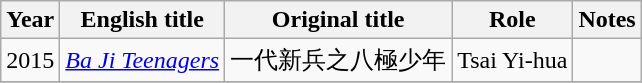<table class="wikitable sortable">
<tr>
<th>Year</th>
<th>English title</th>
<th>Original title</th>
<th>Role</th>
<th class="unsortable">Notes</th>
</tr>
<tr>
<td>2015</td>
<td><em><a href='#'>Ba Ji Teenagers</a></em></td>
<td>一代新兵之八極少年</td>
<td>Tsai Yi-hua</td>
<td></td>
</tr>
<tr>
</tr>
</table>
